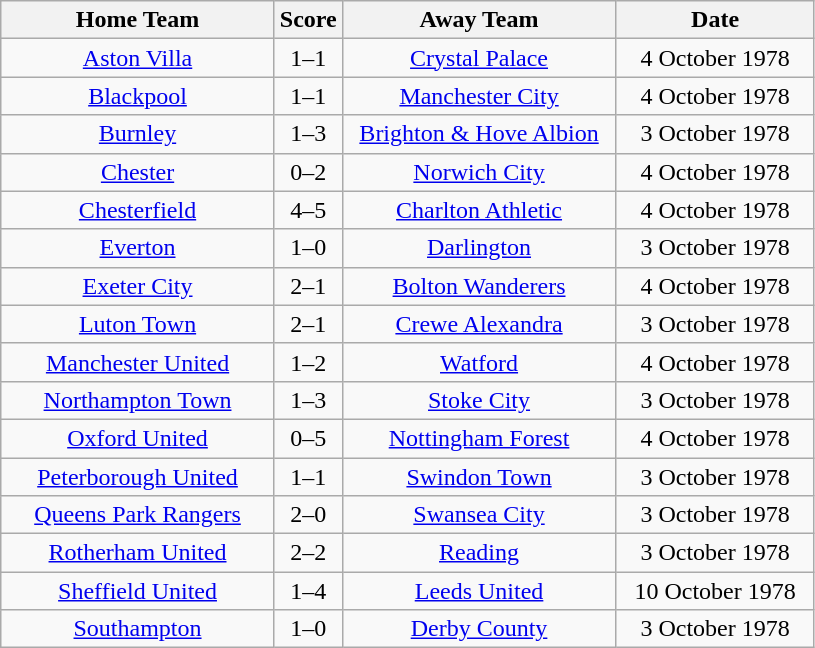<table class="wikitable" style="text-align:center;">
<tr>
<th width=175>Home Team</th>
<th width=20>Score</th>
<th width=175>Away Team</th>
<th width=125>Date</th>
</tr>
<tr>
<td><a href='#'>Aston Villa</a></td>
<td>1–1</td>
<td><a href='#'>Crystal Palace</a></td>
<td>4 October 1978</td>
</tr>
<tr>
<td><a href='#'>Blackpool</a></td>
<td>1–1</td>
<td><a href='#'>Manchester City</a></td>
<td>4 October 1978</td>
</tr>
<tr>
<td><a href='#'>Burnley</a></td>
<td>1–3</td>
<td><a href='#'>Brighton & Hove Albion</a></td>
<td>3 October 1978</td>
</tr>
<tr>
<td><a href='#'>Chester</a></td>
<td>0–2</td>
<td><a href='#'>Norwich City</a></td>
<td>4 October 1978</td>
</tr>
<tr>
<td><a href='#'>Chesterfield</a></td>
<td>4–5</td>
<td><a href='#'>Charlton Athletic</a></td>
<td>4 October 1978</td>
</tr>
<tr>
<td><a href='#'>Everton</a></td>
<td>1–0</td>
<td><a href='#'>Darlington</a></td>
<td>3 October 1978</td>
</tr>
<tr>
<td><a href='#'>Exeter City</a></td>
<td>2–1</td>
<td><a href='#'>Bolton Wanderers</a></td>
<td>4 October 1978</td>
</tr>
<tr>
<td><a href='#'>Luton Town</a></td>
<td>2–1</td>
<td><a href='#'>Crewe Alexandra</a></td>
<td>3 October 1978</td>
</tr>
<tr>
<td><a href='#'>Manchester United</a></td>
<td>1–2</td>
<td><a href='#'>Watford</a></td>
<td>4 October 1978</td>
</tr>
<tr>
<td><a href='#'>Northampton Town</a></td>
<td>1–3</td>
<td><a href='#'>Stoke City</a></td>
<td>3 October 1978</td>
</tr>
<tr>
<td><a href='#'>Oxford United</a></td>
<td>0–5</td>
<td><a href='#'>Nottingham Forest</a></td>
<td>4 October 1978</td>
</tr>
<tr>
<td><a href='#'>Peterborough United</a></td>
<td>1–1</td>
<td><a href='#'>Swindon Town</a></td>
<td>3 October 1978</td>
</tr>
<tr>
<td><a href='#'>Queens Park Rangers</a></td>
<td>2–0</td>
<td><a href='#'>Swansea City</a></td>
<td>3 October 1978</td>
</tr>
<tr>
<td><a href='#'>Rotherham United</a></td>
<td>2–2</td>
<td><a href='#'>Reading</a></td>
<td>3 October 1978</td>
</tr>
<tr>
<td><a href='#'>Sheffield United</a></td>
<td>1–4</td>
<td><a href='#'>Leeds United</a></td>
<td>10 October 1978</td>
</tr>
<tr>
<td><a href='#'>Southampton</a></td>
<td>1–0</td>
<td><a href='#'>Derby County</a></td>
<td>3 October 1978</td>
</tr>
</table>
